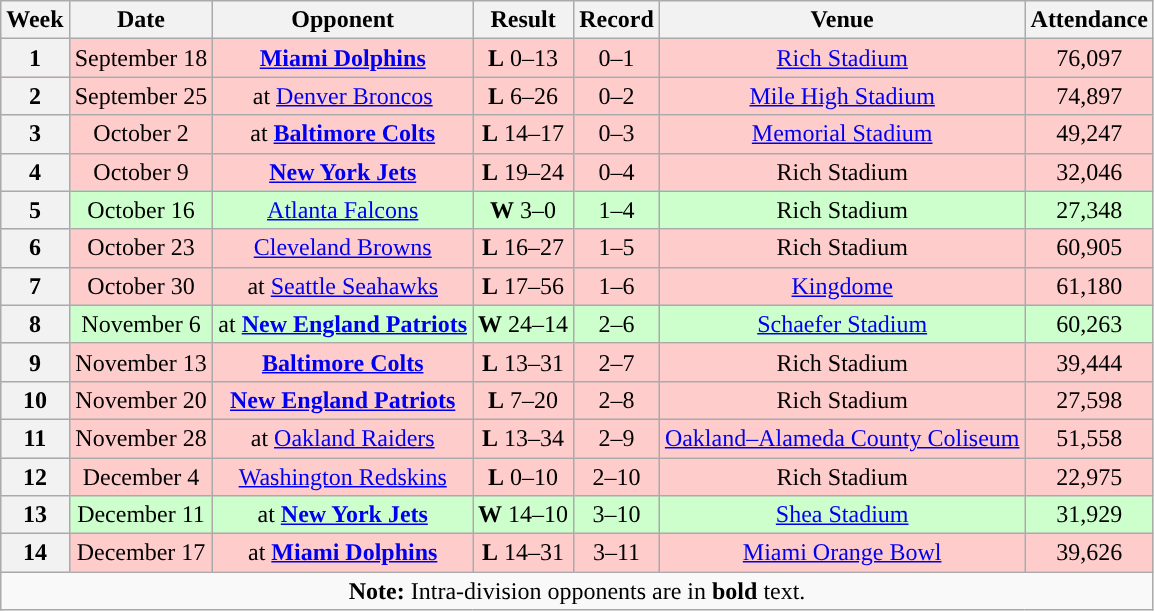<table class="wikitable" style="text-align:center">
<tr>
<th>Week</th>
<th>Date</th>
<th>Opponent</th>
<th>Result</th>
<th>Record</th>
<th>Venue</th>
<th>Attendance</th>
</tr>
<tr style="background:#fcc">
<th>1</th>
<td>September 18</td>
<td><strong><a href='#'>Miami Dolphins</a></strong></td>
<td><strong>L</strong> 0–13</td>
<td>0–1</td>
<td><a href='#'>Rich Stadium</a></td>
<td>76,097</td>
</tr>
<tr style="background:#fcc">
<th>2</th>
<td>September 25</td>
<td>at <a href='#'>Denver Broncos</a></td>
<td><strong>L</strong> 6–26</td>
<td>0–2</td>
<td><a href='#'>Mile High Stadium</a></td>
<td>74,897</td>
</tr>
<tr style="background:#fcc">
<th>3</th>
<td>October 2</td>
<td>at <strong><a href='#'>Baltimore Colts</a></strong></td>
<td><strong>L</strong> 14–17</td>
<td>0–3</td>
<td><a href='#'>Memorial Stadium</a></td>
<td>49,247</td>
</tr>
<tr style="background:#fcc">
<th>4</th>
<td>October 9</td>
<td><strong><a href='#'>New York Jets</a></strong></td>
<td><strong>L</strong> 19–24</td>
<td>0–4</td>
<td>Rich Stadium</td>
<td>32,046</td>
</tr>
<tr style="background:#cfc">
<th>5</th>
<td>October 16</td>
<td><a href='#'>Atlanta Falcons</a></td>
<td><strong>W</strong> 3–0</td>
<td>1–4</td>
<td>Rich Stadium</td>
<td>27,348</td>
</tr>
<tr style="background:#fcc">
<th>6</th>
<td>October 23</td>
<td><a href='#'>Cleveland Browns</a></td>
<td><strong>L</strong> 16–27</td>
<td>1–5</td>
<td>Rich Stadium</td>
<td>60,905</td>
</tr>
<tr style="background:#fcc">
<th>7</th>
<td>October 30</td>
<td>at <a href='#'>Seattle Seahawks</a></td>
<td><strong>L</strong> 17–56</td>
<td>1–6</td>
<td><a href='#'>Kingdome</a></td>
<td>61,180</td>
</tr>
<tr style="background:#cfc">
<th>8</th>
<td>November 6</td>
<td>at <strong><a href='#'>New England Patriots</a></strong></td>
<td><strong>W</strong> 24–14</td>
<td>2–6</td>
<td><a href='#'>Schaefer Stadium</a></td>
<td>60,263</td>
</tr>
<tr style="background:#fcc">
<th>9</th>
<td>November 13</td>
<td><strong><a href='#'>Baltimore Colts</a></strong></td>
<td><strong>L</strong> 13–31</td>
<td>2–7</td>
<td>Rich Stadium</td>
<td>39,444</td>
</tr>
<tr style="background:#fcc">
<th>10</th>
<td>November 20</td>
<td><strong><a href='#'>New England Patriots</a></strong></td>
<td><strong>L</strong> 7–20</td>
<td>2–8</td>
<td>Rich Stadium</td>
<td>27,598</td>
</tr>
<tr style="background:#fcc">
<th>11</th>
<td>November 28</td>
<td>at <a href='#'>Oakland Raiders</a></td>
<td><strong>L</strong> 13–34</td>
<td>2–9</td>
<td><a href='#'>Oakland–Alameda County Coliseum</a></td>
<td>51,558</td>
</tr>
<tr style="background:#fcc">
<th>12</th>
<td>December 4</td>
<td><a href='#'>Washington Redskins</a></td>
<td><strong>L</strong> 0–10</td>
<td>2–10</td>
<td>Rich Stadium</td>
<td>22,975</td>
</tr>
<tr style="background:#cfc">
<th>13</th>
<td>December 11</td>
<td>at <strong><a href='#'>New York Jets</a></strong></td>
<td><strong>W</strong> 14–10</td>
<td>3–10</td>
<td><a href='#'>Shea Stadium</a></td>
<td>31,929</td>
</tr>
<tr style="background:#fcc">
<th>14</th>
<td>December 17</td>
<td>at <strong><a href='#'>Miami Dolphins</a></strong></td>
<td><strong>L</strong> 14–31</td>
<td>3–11</td>
<td><a href='#'>Miami Orange Bowl</a></td>
<td>39,626</td>
</tr>
<tr>
<td colspan="8"><strong>Note:</strong> Intra-division opponents are in <strong>bold</strong> text.</td>
</tr>
</table>
